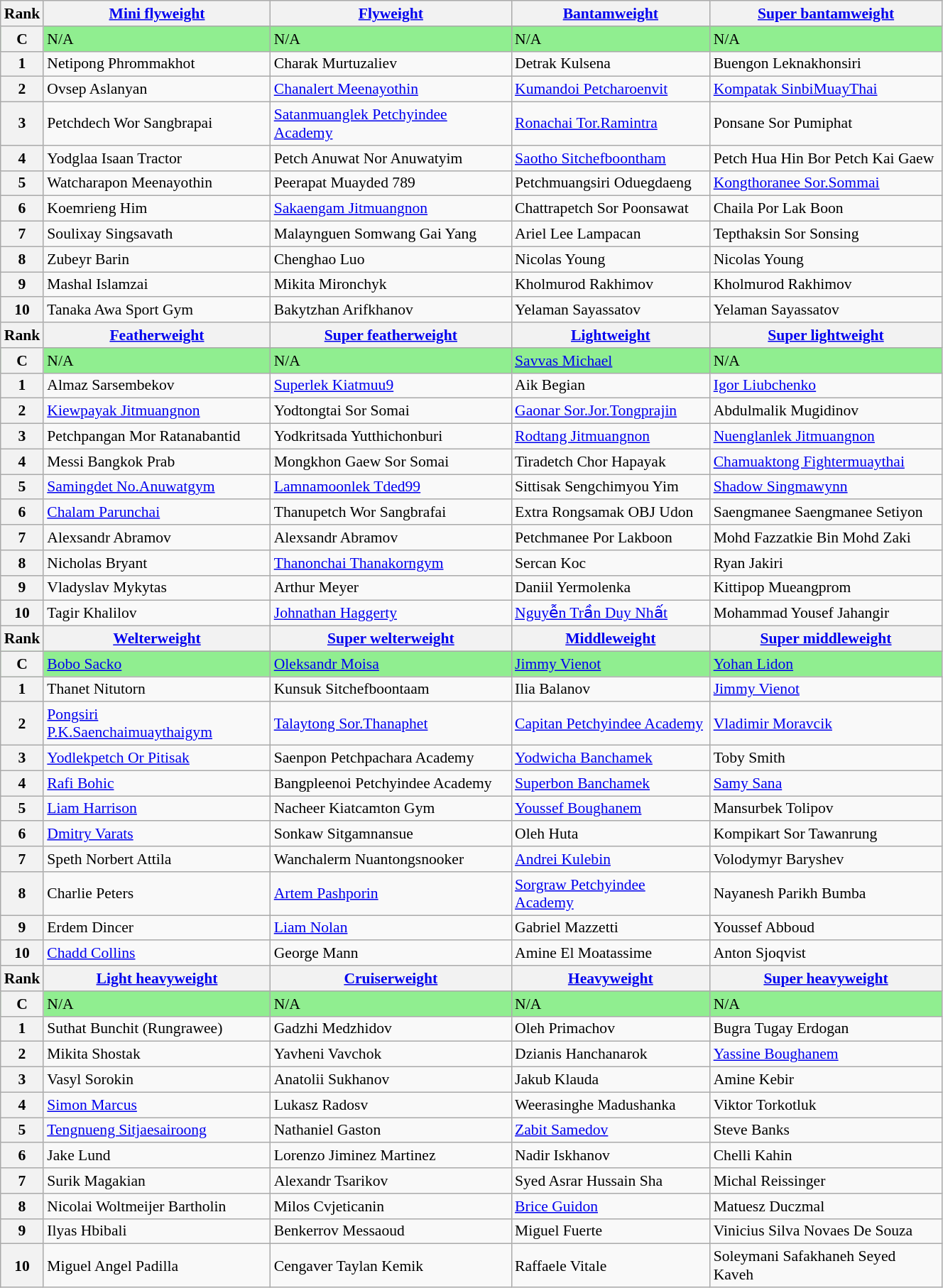<table class="wikitable" style="width:70%; text-align:left; font-size:90%">
<tr>
<th>Rank</th>
<th><a href='#'>Mini flyweight</a></th>
<th><a href='#'>Flyweight</a></th>
<th><a href='#'>Bantamweight</a></th>
<th><a href='#'>Super bantamweight</a></th>
</tr>
<tr style="background:lightgreen;">
<th scope="row">C</th>
<td>N/A</td>
<td>N/A</td>
<td>N/A</td>
<td>N/A</td>
</tr>
<tr>
<th scope="row">1</th>
<td> Netipong Phrommakhot</td>
<td> Charak Murtuzaliev</td>
<td> Detrak Kulsena</td>
<td> Buengon Leknakhonsiri</td>
</tr>
<tr>
<th scope="row">2</th>
<td> Ovsep Aslanyan</td>
<td> <a href='#'>Chanalert Meenayothin</a></td>
<td> <a href='#'>Kumandoi Petcharoenvit</a></td>
<td> <a href='#'>Kompatak SinbiMuayThai</a></td>
</tr>
<tr>
<th scope="row">3</th>
<td> Petchdech Wor Sangbrapai</td>
<td> <a href='#'>Satanmuanglek Petchyindee Academy</a></td>
<td> <a href='#'>Ronachai Tor.Ramintra</a></td>
<td> Ponsane Sor Pumiphat</td>
</tr>
<tr>
<th scope="row">4</th>
<td> Yodglaa Isaan Tractor</td>
<td> Petch Anuwat Nor Anuwatyim</td>
<td> <a href='#'>Saotho Sitchefboontham</a></td>
<td> Petch Hua Hin Bor Petch Kai Gaew</td>
</tr>
<tr>
<th scope="row">5</th>
<td> Watcharapon Meenayothin</td>
<td> Peerapat Muayded 789</td>
<td> Petchmuangsiri Oduegdaeng</td>
<td> <a href='#'>Kongthoranee Sor.Sommai</a></td>
</tr>
<tr>
<th scope="row">6</th>
<td> Koemrieng Him</td>
<td> <a href='#'>Sakaengam Jitmuangnon</a></td>
<td> Chattrapetch Sor Poonsawat</td>
<td> Chaila Por Lak Boon</td>
</tr>
<tr>
<th scope="row">7</th>
<td> Soulixay Singsavath</td>
<td> Malaynguen Somwang Gai Yang</td>
<td> Ariel Lee Lampacan</td>
<td> Tepthaksin Sor Sonsing</td>
</tr>
<tr>
<th scope="row">8</th>
<td> Zubeyr Barin</td>
<td> Chenghao Luo</td>
<td> Nicolas Young</td>
<td> Nicolas Young</td>
</tr>
<tr>
<th scope="row">9</th>
<td> Mashal Islamzai</td>
<td> Mikita Mironchyk</td>
<td> Kholmurod Rakhimov</td>
<td> Kholmurod Rakhimov</td>
</tr>
<tr>
<th scope="row">10</th>
<td> Tanaka Awa Sport Gym</td>
<td> Bakytzhan Arifkhanov</td>
<td> Yelaman Sayassatov</td>
<td> Yelaman Sayassatov</td>
</tr>
<tr>
<th>Rank</th>
<th><a href='#'>Featherweight</a></th>
<th><a href='#'>Super featherweight</a></th>
<th><a href='#'>Lightweight</a></th>
<th><a href='#'>Super lightweight</a></th>
</tr>
<tr style="background:lightgreen;">
<th scope="row">C</th>
<td>N/A</td>
<td>N/A</td>
<td> <a href='#'>Savvas Michael</a></td>
<td>N/A</td>
</tr>
<tr>
<th scope="row">1</th>
<td> Almaz Sarsembekov</td>
<td> <a href='#'>Superlek Kiatmuu9</a></td>
<td> Aik Begian</td>
<td> <a href='#'>Igor Liubchenko</a></td>
</tr>
<tr>
<th scope="row">2</th>
<td> <a href='#'>Kiewpayak Jitmuangnon</a></td>
<td> Yodtongtai Sor Somai</td>
<td> <a href='#'>Gaonar Sor.Jor.Tongprajin</a></td>
<td> Abdulmalik Mugidinov</td>
</tr>
<tr>
<th scope="row">3</th>
<td> Petchpangan Mor  Ratanabantid</td>
<td> Yodkritsada Yutthichonburi</td>
<td> <a href='#'>Rodtang Jitmuangnon</a></td>
<td> <a href='#'>Nuenglanlek Jitmuangnon</a></td>
</tr>
<tr>
<th scope="row">4</th>
<td> Messi Bangkok Prab</td>
<td> Mongkhon Gaew Sor Somai</td>
<td> Tiradetch Chor Hapayak</td>
<td> <a href='#'>Chamuaktong Fightermuaythai</a></td>
</tr>
<tr>
<th scope="row">5</th>
<td> <a href='#'>Samingdet No.Anuwatgym</a></td>
<td> <a href='#'>Lamnamoonlek Tded99</a></td>
<td> Sittisak Sengchimyou Yim</td>
<td> <a href='#'>Shadow Singmawynn</a></td>
</tr>
<tr>
<th scope="row">6</th>
<td> <a href='#'>Chalam Parunchai</a></td>
<td> Thanupetch Wor Sangbrafai</td>
<td> Extra Rongsamak OBJ Udon</td>
<td> Saengmanee Saengmanee Setiyon</td>
</tr>
<tr>
<th scope="row">7</th>
<td> Alexsandr Abramov</td>
<td> Alexsandr Abramov</td>
<td> Petchmanee Por Lakboon</td>
<td> Mohd Fazzatkie Bin Mohd Zaki</td>
</tr>
<tr>
<th scope="row">8</th>
<td> Nicholas Bryant</td>
<td> <a href='#'>Thanonchai Thanakorngym</a></td>
<td> Sercan Koc</td>
<td> Ryan Jakiri</td>
</tr>
<tr>
<th scope="row">9</th>
<td> Vladyslav Mykytas</td>
<td> Arthur Meyer</td>
<td> Daniil Yermolenka</td>
<td> Kittipop Mueangprom</td>
</tr>
<tr>
<th scope="row">10</th>
<td> Tagir Khalilov</td>
<td> <a href='#'>Johnathan Haggerty</a></td>
<td> <a href='#'>Nguyễn Trần Duy Nhất</a></td>
<td> Mohammad Yousef Jahangir</td>
</tr>
<tr>
<th>Rank</th>
<th><a href='#'>Welterweight</a></th>
<th><a href='#'>Super welterweight</a></th>
<th><a href='#'>Middleweight</a></th>
<th><a href='#'>Super middleweight</a></th>
</tr>
<tr style="background:lightgreen;">
<th scope="row">C</th>
<td> <a href='#'>Bobo Sacko</a></td>
<td> <a href='#'>Oleksandr Moisa</a></td>
<td> <a href='#'>Jimmy Vienot</a></td>
<td> <a href='#'>Yohan Lidon</a></td>
</tr>
<tr>
<th scope="row">1</th>
<td> Thanet Nitutorn</td>
<td> Kunsuk Sitchefboontaam</td>
<td> Ilia Balanov</td>
<td> <a href='#'>Jimmy Vienot</a></td>
</tr>
<tr>
<th scope="row">2</th>
<td> <a href='#'>Pongsiri P.K.Saenchaimuaythaigym</a></td>
<td> <a href='#'>Talaytong Sor.Thanaphet</a></td>
<td> <a href='#'>Capitan Petchyindee Academy</a></td>
<td> <a href='#'>Vladimir Moravcik</a></td>
</tr>
<tr>
<th scope="row">3</th>
<td> <a href='#'>Yodlekpetch Or Pitisak</a></td>
<td> Saenpon Petchpachara Academy</td>
<td> <a href='#'>Yodwicha Banchamek</a></td>
<td> Toby Smith</td>
</tr>
<tr>
<th scope="row">4</th>
<td> <a href='#'>Rafi Bohic</a></td>
<td> Bangpleenoi Petchyindee Academy</td>
<td> <a href='#'>Superbon Banchamek</a></td>
<td> <a href='#'>Samy Sana</a></td>
</tr>
<tr>
<th scope="row">5</th>
<td> <a href='#'>Liam Harrison</a></td>
<td> Nacheer Kiatcamton Gym</td>
<td> <a href='#'>Youssef Boughanem</a></td>
<td> Mansurbek Tolipov</td>
</tr>
<tr>
<th scope="row">6</th>
<td> <a href='#'>Dmitry Varats</a></td>
<td> Sonkaw Sitgamnansue</td>
<td> Oleh Huta</td>
<td> Kompikart Sor Tawanrung</td>
</tr>
<tr>
<th scope="row">7</th>
<td> Speth Norbert Attila</td>
<td> Wanchalerm Nuantongsnooker</td>
<td> <a href='#'>Andrei Kulebin</a></td>
<td> Volodymyr Baryshev</td>
</tr>
<tr>
<th scope="row">8</th>
<td> Charlie Peters</td>
<td> <a href='#'>Artem Pashporin</a></td>
<td> <a href='#'>Sorgraw Petchyindee Academy</a></td>
<td> Nayanesh Parikh Bumba</td>
</tr>
<tr>
<th scope="row">9</th>
<td> Erdem Dincer</td>
<td> <a href='#'>Liam Nolan</a></td>
<td> Gabriel Mazzetti</td>
<td> Youssef Abboud</td>
</tr>
<tr>
<th scope="row">10</th>
<td> <a href='#'>Chadd Collins</a></td>
<td> George Mann</td>
<td> Amine El Moatassime</td>
<td> Anton Sjoqvist</td>
</tr>
<tr>
<th>Rank</th>
<th><a href='#'>Light heavyweight</a></th>
<th><a href='#'>Cruiserweight</a></th>
<th><a href='#'>Heavyweight</a></th>
<th><a href='#'>Super heavyweight</a></th>
</tr>
<tr style="background:lightgreen;">
<th scope="row">C</th>
<td>N/A</td>
<td>N/A</td>
<td>N/A</td>
<td>N/A</td>
</tr>
<tr>
<th scope="row">1</th>
<td> Suthat Bunchit (Rungrawee)</td>
<td> Gadzhi Medzhidov</td>
<td> Oleh Primachov</td>
<td> Bugra Tugay Erdogan</td>
</tr>
<tr>
<th scope="row">2</th>
<td> Mikita Shostak</td>
<td> Yavheni Vavchok</td>
<td> Dzianis Hanchanarok</td>
<td> <a href='#'>Yassine Boughanem</a></td>
</tr>
<tr>
<th scope="row">3</th>
<td> Vasyl Sorokin</td>
<td> Anatolii Sukhanov</td>
<td> Jakub Klauda</td>
<td> Amine Kebir</td>
</tr>
<tr>
<th scope="row">4</th>
<td> <a href='#'>Simon Marcus</a></td>
<td> Lukasz Radosv</td>
<td> Weerasinghe Madushanka</td>
<td> Viktor Torkotluk</td>
</tr>
<tr>
<th scope="row">5</th>
<td> <a href='#'>Tengnueng Sitjaesairoong</a></td>
<td> Nathaniel Gaston</td>
<td> <a href='#'>Zabit Samedov</a></td>
<td> Steve Banks</td>
</tr>
<tr>
<th scope="row">6</th>
<td> Jake Lund</td>
<td> Lorenzo Jiminez Martinez</td>
<td> Nadir Iskhanov</td>
<td> Chelli Kahin</td>
</tr>
<tr>
<th scope="row">7</th>
<td> Surik Magakian</td>
<td> Alexandr Tsarikov</td>
<td> Syed Asrar Hussain Sha</td>
<td> Michal Reissinger</td>
</tr>
<tr>
<th scope="row">8</th>
<td> Nicolai Woltmeijer Bartholin</td>
<td> Milos Cvjeticanin</td>
<td> <a href='#'>Brice Guidon</a></td>
<td> Matuesz Duczmal</td>
</tr>
<tr>
<th scope="row">9</th>
<td> Ilyas Hbibali</td>
<td> Benkerrov Messaoud</td>
<td> Miguel Fuerte</td>
<td> Vinicius Silva Novaes De Souza</td>
</tr>
<tr>
<th scope="row">10</th>
<td> Miguel Angel Padilla</td>
<td> Cengaver Taylan Kemik</td>
<td> Raffaele Vitale</td>
<td> Soleymani Safakhaneh Seyed Kaveh</td>
</tr>
</table>
